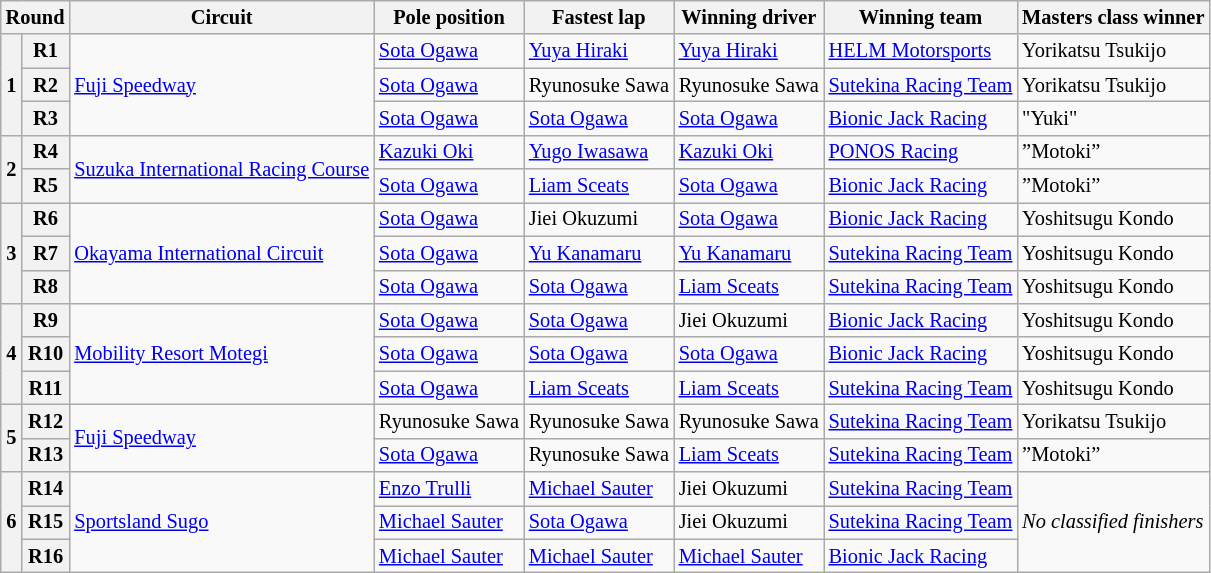<table class="wikitable" style="font-size:85%">
<tr>
<th colspan="2">Round</th>
<th>Circuit</th>
<th>Pole position</th>
<th>Fastest lap</th>
<th>Winning driver</th>
<th>Winning team</th>
<th>Masters class winner</th>
</tr>
<tr>
<th rowspan="3">1</th>
<th>R1</th>
<td rowspan="3"><a href='#'>Fuji Speedway</a></td>
<td> <a href='#'>Sota Ogawa</a></td>
<td> <a href='#'>Yuya Hiraki</a></td>
<td> <a href='#'>Yuya Hiraki</a></td>
<td><a href='#'>HELM Motorsports</a></td>
<td> Yorikatsu Tsukijo</td>
</tr>
<tr>
<th>R2</th>
<td> <a href='#'>Sota Ogawa</a></td>
<td> Ryunosuke Sawa</td>
<td> Ryunosuke Sawa</td>
<td><a href='#'>Sutekina Racing Team</a></td>
<td> Yorikatsu Tsukijo</td>
</tr>
<tr>
<th>R3</th>
<td> <a href='#'>Sota Ogawa</a></td>
<td> <a href='#'>Sota Ogawa</a></td>
<td> <a href='#'>Sota Ogawa</a></td>
<td><a href='#'>Bionic Jack Racing</a></td>
<td> "Yuki"</td>
</tr>
<tr>
<th rowspan="2">2</th>
<th>R4</th>
<td rowspan="2"nowrap><a href='#'>Suzuka International Racing Course</a></td>
<td> <a href='#'>Kazuki Oki</a></td>
<td> <a href='#'>Yugo Iwasawa</a></td>
<td> <a href='#'>Kazuki Oki</a></td>
<td><a href='#'>PONOS Racing</a></td>
<td> ”Motoki”</td>
</tr>
<tr>
<th>R5</th>
<td> <a href='#'>Sota Ogawa</a></td>
<td> <a href='#'>Liam Sceats</a></td>
<td> <a href='#'>Sota Ogawa</a></td>
<td><a href='#'>Bionic Jack Racing</a></td>
<td> ”Motoki”</td>
</tr>
<tr>
<th rowspan="3">3</th>
<th>R6</th>
<td rowspan="3"><a href='#'>Okayama International Circuit</a></td>
<td> <a href='#'>Sota Ogawa</a></td>
<td> Jiei Okuzumi</td>
<td> <a href='#'>Sota Ogawa</a></td>
<td><a href='#'>Bionic Jack Racing</a></td>
<td> Yoshitsugu Kondo</td>
</tr>
<tr>
<th>R7</th>
<td> <a href='#'>Sota Ogawa</a></td>
<td> <a href='#'>Yu Kanamaru</a></td>
<td> <a href='#'>Yu Kanamaru</a></td>
<td><a href='#'>Sutekina Racing Team</a></td>
<td> Yoshitsugu Kondo</td>
</tr>
<tr>
<th>R8</th>
<td> <a href='#'>Sota Ogawa</a></td>
<td> <a href='#'>Sota Ogawa</a></td>
<td> <a href='#'>Liam Sceats</a></td>
<td><a href='#'>Sutekina Racing Team</a></td>
<td> Yoshitsugu Kondo</td>
</tr>
<tr>
<th rowspan="3">4</th>
<th>R9</th>
<td rowspan="3"><a href='#'>Mobility Resort Motegi</a></td>
<td> <a href='#'>Sota Ogawa</a></td>
<td> <a href='#'>Sota Ogawa</a></td>
<td> Jiei Okuzumi</td>
<td><a href='#'>Bionic Jack Racing</a></td>
<td> Yoshitsugu Kondo</td>
</tr>
<tr>
<th>R10</th>
<td> <a href='#'>Sota Ogawa</a></td>
<td> <a href='#'>Sota Ogawa</a></td>
<td> <a href='#'>Sota Ogawa</a></td>
<td><a href='#'>Bionic Jack Racing</a></td>
<td> Yoshitsugu Kondo</td>
</tr>
<tr>
<th>R11</th>
<td> <a href='#'>Sota Ogawa</a></td>
<td> <a href='#'>Liam Sceats</a></td>
<td> <a href='#'>Liam Sceats</a></td>
<td><a href='#'>Sutekina Racing Team</a></td>
<td nowrap> Yoshitsugu Kondo</td>
</tr>
<tr>
<th rowspan="2">5</th>
<th>R12</th>
<td rowspan="2"><a href='#'>Fuji Speedway</a></td>
<td nowrap> Ryunosuke Sawa</td>
<td nowrap> Ryunosuke Sawa</td>
<td nowrap> Ryunosuke Sawa</td>
<td nowrap><a href='#'>Sutekina Racing Team</a></td>
<td nowrap> Yorikatsu Tsukijo</td>
</tr>
<tr>
<th>R13</th>
<td> <a href='#'>Sota Ogawa</a></td>
<td> Ryunosuke Sawa</td>
<td> <a href='#'>Liam Sceats</a></td>
<td><a href='#'>Sutekina Racing Team</a></td>
<td> ”Motoki”</td>
</tr>
<tr>
<th rowspan="3">6</th>
<th>R14</th>
<td rowspan="3"><a href='#'>Sportsland Sugo</a></td>
<td> <a href='#'>Enzo Trulli</a></td>
<td> <a href='#'>Michael Sauter</a></td>
<td> Jiei Okuzumi</td>
<td><a href='#'>Sutekina Racing Team</a></td>
<td nowrap rowspan="3"><em>No classified finishers</em></td>
</tr>
<tr>
<th>R15</th>
<td> <a href='#'>Michael Sauter</a></td>
<td> <a href='#'>Sota Ogawa</a></td>
<td> Jiei Okuzumi</td>
<td><a href='#'>Sutekina Racing Team</a></td>
</tr>
<tr>
<th>R16</th>
<td> <a href='#'>Michael Sauter</a></td>
<td> <a href='#'>Michael Sauter</a></td>
<td> <a href='#'>Michael Sauter</a></td>
<td><a href='#'>Bionic Jack Racing</a></td>
</tr>
</table>
